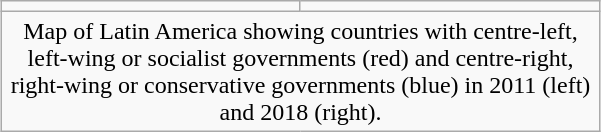<table class="wikitable" style="text-align:left; float:right; margin-right:9px; margin-left:2px; width:400px">
<tr>
<td></td>
<td></td>
</tr>
<tr>
<td colspan="2" style="text-align:center;">Map of Latin America showing countries with centre-left, left-wing or socialist governments (red) and centre-right, right-wing or conservative governments (blue) in 2011 (left) and 2018 (right).</td>
</tr>
</table>
